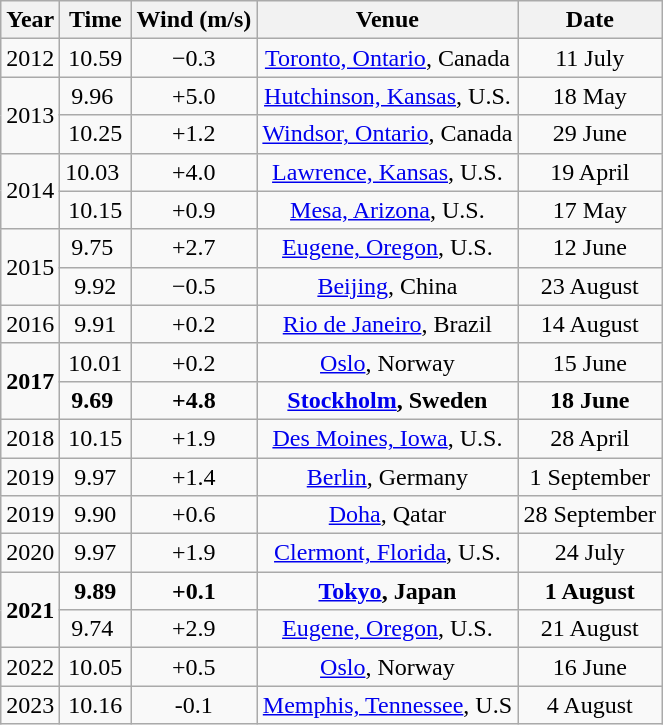<table class="wikitable sortable" style=text-align:center>
<tr>
<th>Year</th>
<th>Time</th>
<th>Wind (m/s)</th>
<th>Venue</th>
<th>Date</th>
</tr>
<tr>
<td>2012</td>
<td>10.59</td>
<td>−0.3</td>
<td><a href='#'>Toronto, Ontario</a>, Canada</td>
<td>11 July</td>
</tr>
<tr>
<td rowspan=2>2013</td>
<td>9.96 </td>
<td>+5.0</td>
<td><a href='#'>Hutchinson, Kansas</a>, U.S.</td>
<td>18 May</td>
</tr>
<tr>
<td>10.25</td>
<td>+1.2</td>
<td><a href='#'>Windsor, Ontario</a>, Canada</td>
<td>29 June</td>
</tr>
<tr>
<td rowspan=2>2014</td>
<td>10.03 </td>
<td>+4.0</td>
<td><a href='#'>Lawrence, Kansas</a>, U.S.</td>
<td>19 April</td>
</tr>
<tr>
<td>10.15</td>
<td>+0.9</td>
<td><a href='#'>Mesa, Arizona</a>, U.S.</td>
<td>17 May</td>
</tr>
<tr>
<td rowspan=2>2015</td>
<td>9.75 </td>
<td>+2.7</td>
<td><a href='#'>Eugene, Oregon</a>, U.S.</td>
<td>12 June</td>
</tr>
<tr>
<td>9.92</td>
<td>−0.5</td>
<td><a href='#'>Beijing</a>, China</td>
<td>23 August</td>
</tr>
<tr>
<td>2016</td>
<td>9.91</td>
<td>+0.2</td>
<td><a href='#'>Rio de Janeiro</a>, Brazil</td>
<td>14 August</td>
</tr>
<tr>
<td rowspan=2><strong>2017</strong></td>
<td>10.01</td>
<td>+0.2</td>
<td><a href='#'>Oslo</a>, Norway</td>
<td>15 June</td>
</tr>
<tr>
<td><strong>9.69 </strong></td>
<td><strong>+4.8</strong></td>
<td><strong><a href='#'>Stockholm</a>, Sweden</strong></td>
<td><strong>18 June</strong></td>
</tr>
<tr>
<td>2018</td>
<td>10.15</td>
<td>+1.9</td>
<td><a href='#'>Des Moines, Iowa</a>, U.S.</td>
<td>28 April</td>
</tr>
<tr>
<td>2019</td>
<td>9.97</td>
<td>+1.4</td>
<td><a href='#'>Berlin</a>, Germany</td>
<td>1 September</td>
</tr>
<tr>
<td>2019</td>
<td>9.90</td>
<td>+0.6</td>
<td><a href='#'>Doha</a>, Qatar</td>
<td>28 September</td>
</tr>
<tr>
<td>2020</td>
<td>9.97</td>
<td>+1.9</td>
<td><a href='#'>Clermont, Florida</a>, U.S.</td>
<td>24 July</td>
</tr>
<tr>
<td rowspan=2><strong>2021</strong></td>
<td><strong>9.89</strong></td>
<td><strong>+0.1</strong></td>
<td><strong><a href='#'>Tokyo</a>, Japan</strong></td>
<td><strong>1 August</strong></td>
</tr>
<tr>
<td>9.74 </td>
<td>+2.9</td>
<td><a href='#'>Eugene, Oregon</a>, U.S.</td>
<td>21 August</td>
</tr>
<tr>
<td>2022</td>
<td>10.05</td>
<td>+0.5</td>
<td><a href='#'>Oslo</a>, Norway</td>
<td>16 June</td>
</tr>
<tr>
<td>2023</td>
<td>10.16</td>
<td>-0.1</td>
<td><a href='#'>Memphis, Tennessee</a>, U.S</td>
<td>4 August</td>
</tr>
</table>
